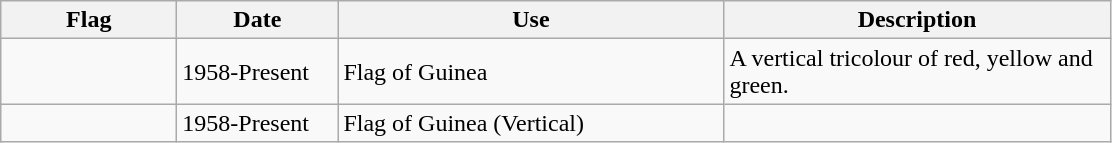<table class="wikitable">
<tr>
<th style="width:110px;">Flag</th>
<th style="width:100px;">Date</th>
<th style="width:250px;">Use</th>
<th style="width:250px;">Description</th>
</tr>
<tr>
<td></td>
<td>1958-Present</td>
<td>Flag of Guinea</td>
<td>A vertical tricolour of red, yellow and green.</td>
</tr>
<tr>
<td></td>
<td>1958-Present</td>
<td>Flag of Guinea (Vertical)</td>
<td></td>
</tr>
</table>
